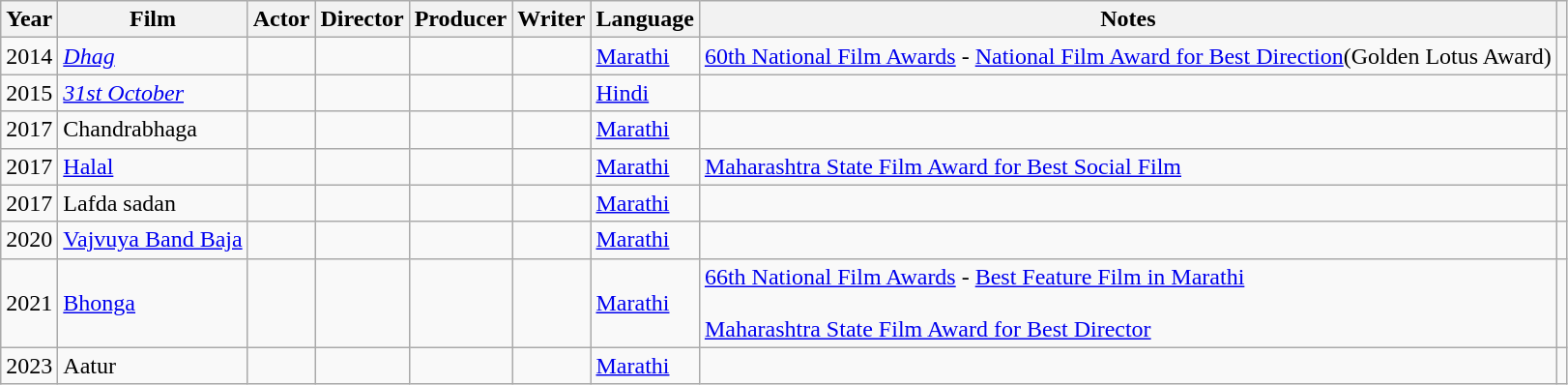<table class="wikitable sortable">
<tr>
<th>Year</th>
<th>Film</th>
<th>Actor</th>
<th>Director</th>
<th>Producer</th>
<th>Writer</th>
<th>Language</th>
<th class="unsortable">Notes</th>
<th class="unsortable"></th>
</tr>
<tr>
<td>2014</td>
<td><em><a href='#'>Dhag</a></em></td>
<td></td>
<td></td>
<td></td>
<td></td>
<td><a href='#'>Marathi</a></td>
<td><a href='#'>60th National Film Awards</a> - <a href='#'>National Film Award for Best Direction</a>(Golden Lotus Award)</td>
<td></td>
</tr>
<tr>
<td>2015</td>
<td><em><a href='#'>31st October</a></td>
<td></td>
<td></td>
<td></td>
<td></td>
<td><a href='#'>Hindi</a></td>
<td></td>
<td></td>
</tr>
<tr>
<td>2017</td>
<td></em>Chandrabhaga<em></td>
<td></td>
<td></td>
<td></td>
<td></td>
<td><a href='#'>Marathi</a></td>
<td></td>
<td></td>
</tr>
<tr>
<td>2017</td>
<td></em><a href='#'>Halal</a><em></td>
<td></td>
<td></td>
<td></td>
<td></td>
<td><a href='#'>Marathi</a></td>
<td><a href='#'>Maharashtra State Film Award for Best Social Film</a></td>
<td></td>
</tr>
<tr>
<td>2017</td>
<td></em>Lafda sadan<em></td>
<td></td>
<td></td>
<td></td>
<td></td>
<td><a href='#'>Marathi</a></td>
<td></td>
<td></td>
</tr>
<tr>
<td>2020</td>
<td></em><a href='#'>Vajvuya Band Baja</a><em></td>
<td></td>
<td></td>
<td></td>
<td></td>
<td><a href='#'>Marathi</a></td>
<td></td>
<td></td>
</tr>
<tr>
<td>2021</td>
<td></em><a href='#'>Bhonga</a><em></td>
<td></td>
<td></td>
<td></td>
<td></td>
<td><a href='#'>Marathi</a></td>
<td><a href='#'>66th National Film Awards</a> - <a href='#'>Best Feature Film in Marathi</a> <br><br><a href='#'>Maharashtra State Film Award for Best Director</a></td>
<td></td>
</tr>
<tr>
<td>2023</td>
<td></em>Aatur<em></td>
<td></td>
<td></td>
<td></td>
<td></td>
<td><a href='#'>Marathi</a></td>
<td></td>
<td></td>
</tr>
</table>
